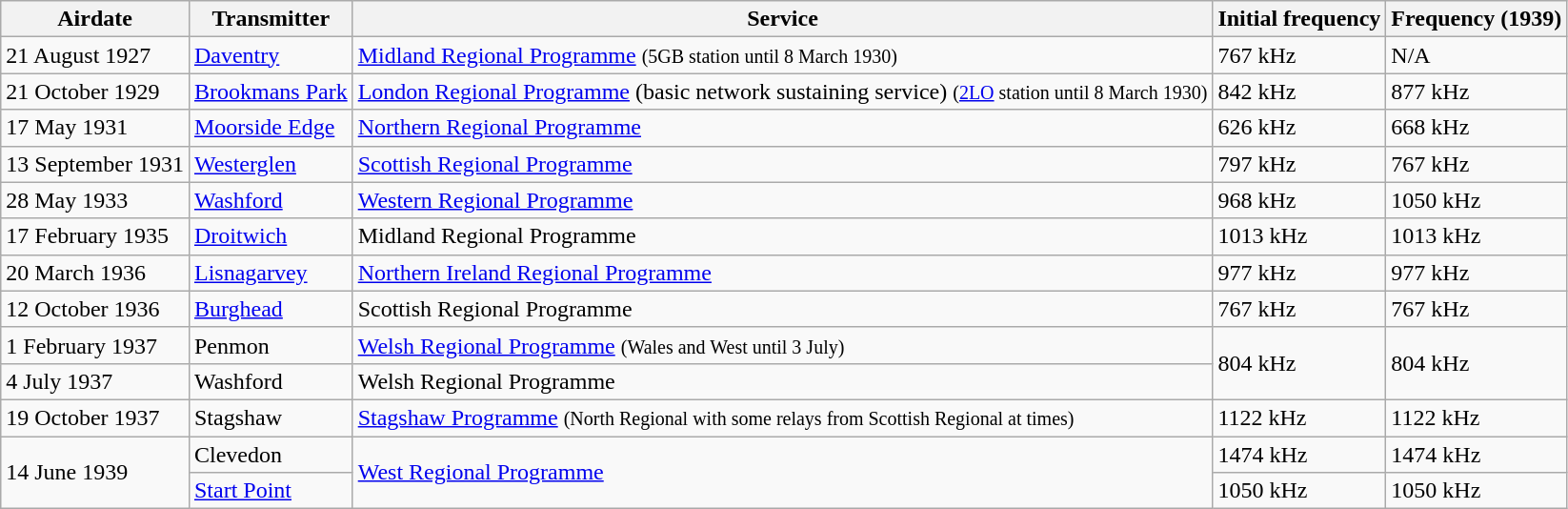<table class="wikitable">
<tr>
<th>Airdate</th>
<th>Transmitter</th>
<th>Service</th>
<th>Initial frequency</th>
<th>Frequency (1939)</th>
</tr>
<tr>
<td>21 August 1927</td>
<td><a href='#'>Daventry</a></td>
<td><a href='#'>Midland Regional Programme</a> <small>(5GB station until 8 March 1930)</small></td>
<td>767 kHz</td>
<td>N/A</td>
</tr>
<tr>
<td>21 October 1929</td>
<td><a href='#'>Brookmans Park</a></td>
<td><a href='#'>London Regional Programme</a> (basic network sustaining service) <small>(<a href='#'>2LO</a> station until 8 March 1930)</small></td>
<td>842 kHz</td>
<td>877 kHz</td>
</tr>
<tr>
<td>17 May 1931</td>
<td><a href='#'>Moorside Edge</a></td>
<td><a href='#'>Northern Regional Programme</a></td>
<td>626 kHz</td>
<td>668 kHz</td>
</tr>
<tr>
<td>13 September 1931</td>
<td><a href='#'>Westerglen</a></td>
<td><a href='#'>Scottish Regional Programme</a></td>
<td>797 kHz</td>
<td>767 kHz</td>
</tr>
<tr>
<td>28 May 1933</td>
<td><a href='#'>Washford</a></td>
<td><a href='#'>Western Regional Programme</a></td>
<td>968 kHz</td>
<td>1050 kHz</td>
</tr>
<tr>
<td>17 February 1935</td>
<td><a href='#'>Droitwich</a></td>
<td>Midland Regional Programme</td>
<td>1013 kHz</td>
<td>1013 kHz</td>
</tr>
<tr>
<td>20 March 1936</td>
<td><a href='#'>Lisnagarvey</a></td>
<td><a href='#'>Northern Ireland Regional Programme</a></td>
<td>977 kHz</td>
<td>977 kHz</td>
</tr>
<tr>
<td>12 October 1936</td>
<td><a href='#'>Burghead</a></td>
<td>Scottish Regional Programme</td>
<td>767 kHz</td>
<td>767 kHz</td>
</tr>
<tr>
<td>1 February 1937</td>
<td>Penmon</td>
<td><a href='#'>Welsh Regional Programme</a> <small>(Wales and West until 3 July)</small></td>
<td rowspan="2">804 kHz</td>
<td rowspan="2">804 kHz</td>
</tr>
<tr>
<td>4 July 1937</td>
<td>Washford</td>
<td>Welsh Regional Programme</td>
</tr>
<tr>
<td>19 October 1937</td>
<td>Stagshaw</td>
<td><a href='#'>Stagshaw Programme</a> <small>(North Regional with some relays from Scottish Regional at times)</small></td>
<td>1122 kHz</td>
<td>1122 kHz</td>
</tr>
<tr>
<td rowspan="2">14 June 1939</td>
<td>Clevedon</td>
<td rowspan="2"><a href='#'>West Regional Programme</a></td>
<td>1474 kHz</td>
<td>1474 kHz</td>
</tr>
<tr>
<td><a href='#'>Start Point</a></td>
<td>1050 kHz</td>
<td>1050 kHz</td>
</tr>
</table>
